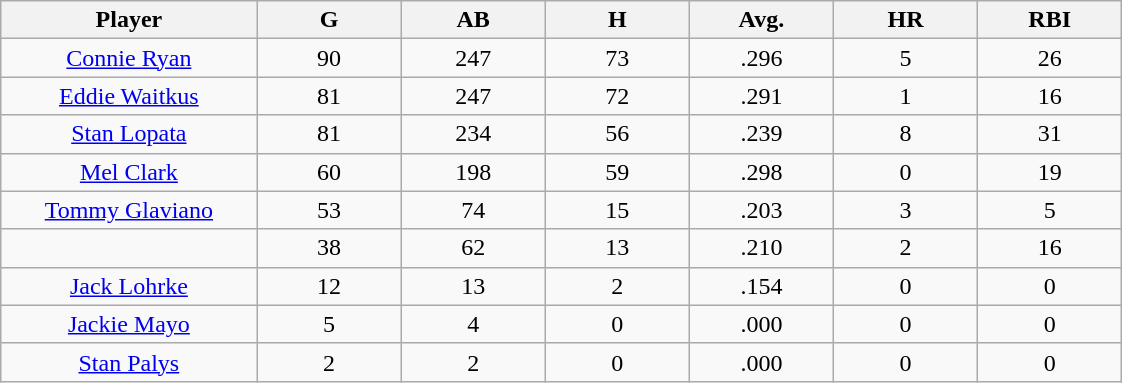<table class="wikitable sortable">
<tr>
<th bgcolor="#DDDDFF" width="16%">Player</th>
<th bgcolor="#DDDDFF" width="9%">G</th>
<th bgcolor="#DDDDFF" width="9%">AB</th>
<th bgcolor="#DDDDFF" width="9%">H</th>
<th bgcolor="#DDDDFF" width="9%">Avg.</th>
<th bgcolor="#DDDDFF" width="9%">HR</th>
<th bgcolor="#DDDDFF" width="9%">RBI</th>
</tr>
<tr align="center">
<td><a href='#'>Connie Ryan</a></td>
<td>90</td>
<td>247</td>
<td>73</td>
<td>.296</td>
<td>5</td>
<td>26</td>
</tr>
<tr align="center">
<td><a href='#'>Eddie Waitkus</a></td>
<td>81</td>
<td>247</td>
<td>72</td>
<td>.291</td>
<td>1</td>
<td>16</td>
</tr>
<tr align="center">
<td><a href='#'>Stan Lopata</a></td>
<td>81</td>
<td>234</td>
<td>56</td>
<td>.239</td>
<td>8</td>
<td>31</td>
</tr>
<tr align="center">
<td><a href='#'>Mel Clark</a></td>
<td>60</td>
<td>198</td>
<td>59</td>
<td>.298</td>
<td>0</td>
<td>19</td>
</tr>
<tr align="center">
<td><a href='#'>Tommy Glaviano</a></td>
<td>53</td>
<td>74</td>
<td>15</td>
<td>.203</td>
<td>3</td>
<td>5</td>
</tr>
<tr align="center">
<td></td>
<td>38</td>
<td>62</td>
<td>13</td>
<td>.210</td>
<td>2</td>
<td>16</td>
</tr>
<tr align="center">
<td><a href='#'>Jack Lohrke</a></td>
<td>12</td>
<td>13</td>
<td>2</td>
<td>.154</td>
<td>0</td>
<td>0</td>
</tr>
<tr align="center">
<td><a href='#'>Jackie Mayo</a></td>
<td>5</td>
<td>4</td>
<td>0</td>
<td>.000</td>
<td>0</td>
<td>0</td>
</tr>
<tr align="center">
<td><a href='#'>Stan Palys</a></td>
<td>2</td>
<td>2</td>
<td>0</td>
<td>.000</td>
<td>0</td>
<td>0</td>
</tr>
</table>
